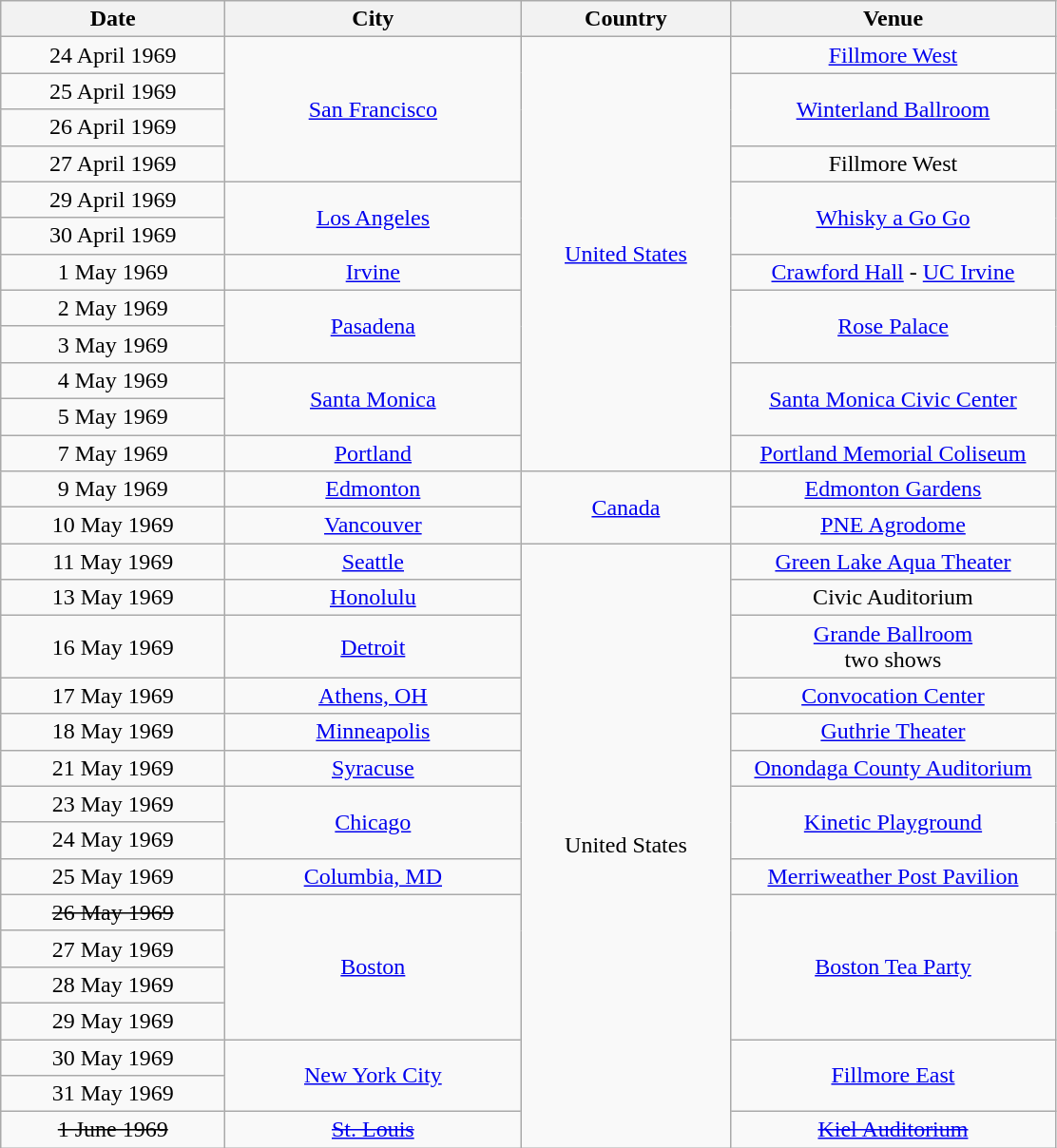<table class="wikitable" style="text-align:center;">
<tr>
<th style="width:150px;">Date</th>
<th style="width:200px;">City</th>
<th style="width:140px;">Country</th>
<th style="width:220px;">Venue</th>
</tr>
<tr>
<td>24 April 1969</td>
<td rowspan="4"><a href='#'>San Francisco</a></td>
<td rowspan="12"><a href='#'>United States</a></td>
<td><a href='#'>Fillmore West</a></td>
</tr>
<tr>
<td>25 April 1969</td>
<td rowspan="2"><a href='#'>Winterland Ballroom</a></td>
</tr>
<tr>
<td>26 April 1969</td>
</tr>
<tr>
<td>27 April 1969</td>
<td>Fillmore West</td>
</tr>
<tr>
<td>29 April 1969</td>
<td rowspan="2"><a href='#'>Los Angeles</a></td>
<td rowspan="2"><a href='#'>Whisky a Go Go</a></td>
</tr>
<tr>
<td>30 April 1969</td>
</tr>
<tr>
<td>1 May 1969</td>
<td><a href='#'>Irvine</a></td>
<td><a href='#'>Crawford Hall</a> - <a href='#'>UC Irvine</a></td>
</tr>
<tr>
<td>2 May 1969</td>
<td rowspan="2"><a href='#'>Pasadena</a></td>
<td rowspan="2"><a href='#'>Rose Palace</a></td>
</tr>
<tr>
<td>3 May 1969</td>
</tr>
<tr>
<td>4 May 1969</td>
<td rowspan="2"><a href='#'>Santa Monica</a></td>
<td rowspan="2"><a href='#'>Santa Monica Civic Center</a></td>
</tr>
<tr>
<td>5 May 1969</td>
</tr>
<tr>
<td>7 May 1969</td>
<td><a href='#'>Portland</a></td>
<td><a href='#'>Portland Memorial Coliseum</a></td>
</tr>
<tr>
<td>9 May 1969</td>
<td><a href='#'>Edmonton</a></td>
<td rowspan="2"><a href='#'>Canada</a></td>
<td><a href='#'>Edmonton Gardens</a></td>
</tr>
<tr>
<td>10 May 1969</td>
<td><a href='#'>Vancouver</a></td>
<td><a href='#'>PNE Agrodome</a></td>
</tr>
<tr>
<td>11 May 1969</td>
<td><a href='#'>Seattle</a></td>
<td rowspan="16">United States</td>
<td><a href='#'>Green Lake Aqua Theater</a></td>
</tr>
<tr>
<td>13 May 1969</td>
<td><a href='#'>Honolulu</a></td>
<td>Civic Auditorium</td>
</tr>
<tr>
<td>16 May 1969</td>
<td><a href='#'>Detroit</a></td>
<td><a href='#'>Grande Ballroom</a><br>two shows</td>
</tr>
<tr>
<td>17 May 1969</td>
<td><a href='#'>Athens, OH</a></td>
<td><a href='#'>Convocation Center</a></td>
</tr>
<tr>
<td>18 May 1969</td>
<td><a href='#'>Minneapolis</a></td>
<td><a href='#'>Guthrie Theater</a></td>
</tr>
<tr>
<td>21 May 1969</td>
<td><a href='#'>Syracuse</a></td>
<td><a href='#'>Onondaga County Auditorium</a></td>
</tr>
<tr>
<td>23 May 1969</td>
<td rowspan="2"><a href='#'>Chicago</a></td>
<td rowspan="2"><a href='#'>Kinetic Playground</a></td>
</tr>
<tr>
<td>24 May 1969</td>
</tr>
<tr>
<td>25 May 1969</td>
<td><a href='#'>Columbia, MD</a></td>
<td><a href='#'>Merriweather Post Pavilion</a></td>
</tr>
<tr>
<td><s>26 May 1969</s></td>
<td rowspan="4"><a href='#'>Boston</a></td>
<td rowspan="4"><a href='#'>Boston Tea Party</a></td>
</tr>
<tr>
<td>27 May 1969</td>
</tr>
<tr>
<td>28 May 1969</td>
</tr>
<tr>
<td>29 May 1969</td>
</tr>
<tr>
<td>30 May 1969</td>
<td rowspan="2"><a href='#'>New York City</a></td>
<td rowspan="2"><a href='#'>Fillmore East</a></td>
</tr>
<tr>
<td>31 May 1969</td>
</tr>
<tr>
<td><s>1 June 1969</s></td>
<td><a href='#'><s>St. Louis</s></a></td>
<td><a href='#'><s>Kiel Auditorium</s></a></td>
</tr>
</table>
